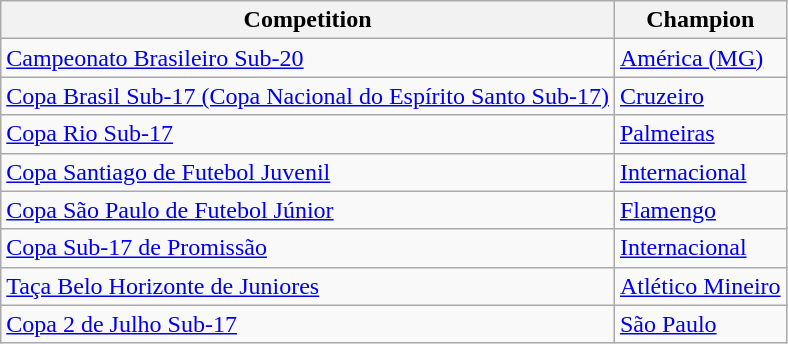<table class="wikitable">
<tr>
<th>Competition</th>
<th>Champion</th>
</tr>
<tr>
<td><a href='#'>Campeonato Brasileiro Sub-20</a></td>
<td><a href='#'>América (MG)</a></td>
</tr>
<tr>
<td><a href='#'>Copa Brasil Sub-17 (Copa Nacional do Espírito Santo Sub-17)</a></td>
<td><a href='#'>Cruzeiro</a></td>
</tr>
<tr>
<td><a href='#'>Copa Rio Sub-17</a></td>
<td><a href='#'>Palmeiras</a></td>
</tr>
<tr>
<td><a href='#'>Copa Santiago de Futebol Juvenil</a></td>
<td><a href='#'>Internacional</a></td>
</tr>
<tr>
<td><a href='#'>Copa São Paulo de Futebol Júnior</a></td>
<td><a href='#'>Flamengo</a></td>
</tr>
<tr>
<td><a href='#'>Copa Sub-17 de Promissão</a></td>
<td><a href='#'>Internacional</a></td>
</tr>
<tr>
<td><a href='#'>Taça Belo Horizonte de Juniores</a></td>
<td><a href='#'>Atlético Mineiro</a></td>
</tr>
<tr>
<td><a href='#'>Copa 2 de Julho Sub-17</a></td>
<td><a href='#'>São Paulo</a></td>
</tr>
</table>
